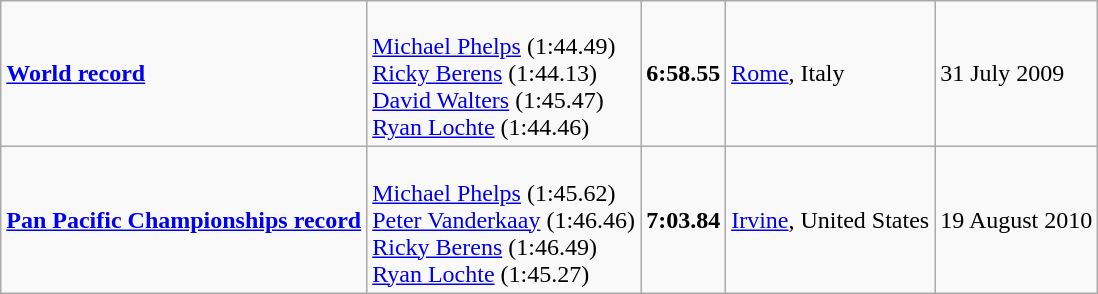<table class="wikitable">
<tr>
<td><strong><a href='#'>World record</a></strong></td>
<td><br><a href='#'>Michael Phelps</a> (1:44.49)<br><a href='#'>Ricky Berens</a> (1:44.13)<br><a href='#'>David Walters</a> (1:45.47)<br><a href='#'>Ryan Lochte</a> (1:44.46)</td>
<td><strong>6:58.55</strong></td>
<td><a href='#'>Rome</a>, Italy</td>
<td>31 July 2009</td>
</tr>
<tr>
<td><strong><a href='#'>Pan Pacific Championships record</a></strong></td>
<td><br><a href='#'>Michael Phelps</a> (1:45.62)<br><a href='#'>Peter Vanderkaay</a> (1:46.46)<br><a href='#'>Ricky Berens</a> (1:46.49)<br><a href='#'>Ryan Lochte</a> (1:45.27)</td>
<td><strong>7:03.84</strong></td>
<td><a href='#'>Irvine</a>, United States</td>
<td>19 August 2010</td>
</tr>
</table>
